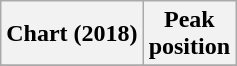<table class="wikitable sortable plainrowheaders" style="text-align:center">
<tr>
<th>Chart (2018)</th>
<th>Peak<br>position</th>
</tr>
<tr>
</tr>
</table>
